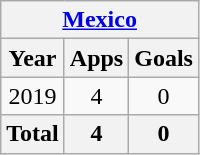<table class="wikitable" style="text-align:center">
<tr>
<th colspan=3><a href='#'>Mexico</a></th>
</tr>
<tr>
<th>Year</th>
<th>Apps</th>
<th>Goals</th>
</tr>
<tr>
<td>2019</td>
<td>4</td>
<td>0</td>
</tr>
<tr>
<th>Total</th>
<th>4</th>
<th>0</th>
</tr>
</table>
